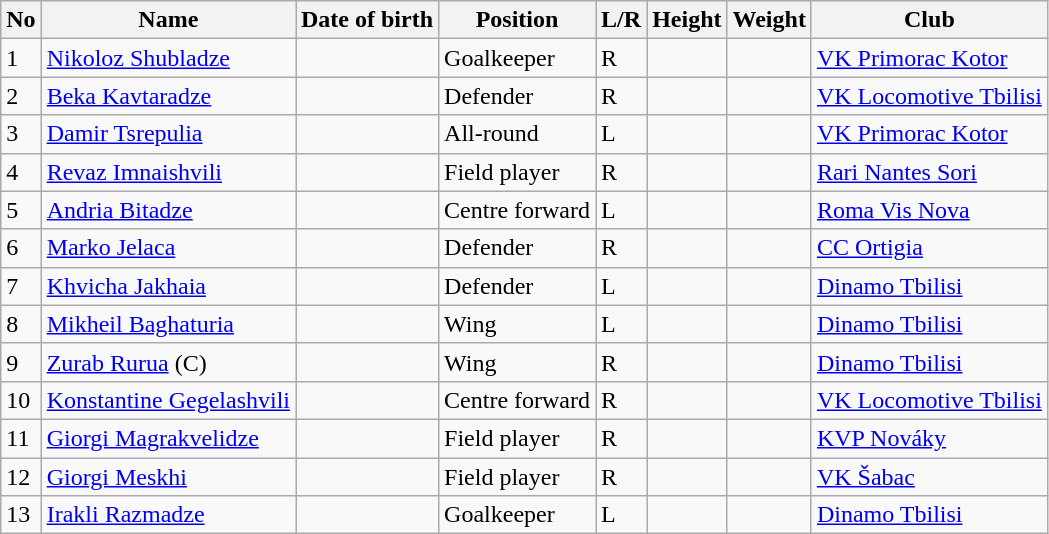<table class="wikitable sortable" text-align:center;">
<tr>
<th>No</th>
<th>Name</th>
<th>Date of birth</th>
<th>Position</th>
<th>L/R</th>
<th>Height</th>
<th>Weight</th>
<th>Club</th>
</tr>
<tr>
<td>1</td>
<td align=left><a href='#'>Nikoloz Shubladze</a></td>
<td align=left></td>
<td>Goalkeeper</td>
<td>R</td>
<td></td>
<td></td>
<td align=left> <a href='#'>VK Primorac Kotor</a></td>
</tr>
<tr>
<td>2</td>
<td align=left><a href='#'>Beka Kavtaradze</a></td>
<td align=left></td>
<td>Defender</td>
<td>R</td>
<td></td>
<td></td>
<td align=left> <a href='#'>VK  Locomotive Tbilisi</a></td>
</tr>
<tr>
<td>3</td>
<td align=left><a href='#'>Damir Tsrepulia</a></td>
<td align=left></td>
<td>All-round</td>
<td>L</td>
<td></td>
<td></td>
<td align=left> <a href='#'>VK Primorac Kotor</a></td>
</tr>
<tr>
<td>4</td>
<td align=left><a href='#'>Revaz Imnaishvili</a></td>
<td align=left></td>
<td>Field player</td>
<td>R</td>
<td></td>
<td></td>
<td align=left> <a href='#'>Rari Nantes Sori</a></td>
</tr>
<tr>
<td>5</td>
<td align=left><a href='#'>Andria Bitadze</a></td>
<td align=left></td>
<td>Centre forward</td>
<td>L</td>
<td></td>
<td></td>
<td align=left> <a href='#'>Roma Vis Nova</a></td>
</tr>
<tr>
<td>6</td>
<td align=left><a href='#'>Marko Jelaca</a></td>
<td align=left></td>
<td>Defender</td>
<td>R</td>
<td></td>
<td></td>
<td align=left> <a href='#'>CC Ortigia</a></td>
</tr>
<tr>
<td>7</td>
<td align=left><a href='#'>Khvicha Jakhaia</a></td>
<td align=left></td>
<td>Defender</td>
<td>L</td>
<td></td>
<td></td>
<td align=left> <a href='#'>Dinamo Tbilisi</a></td>
</tr>
<tr>
<td>8</td>
<td align=left><a href='#'>Mikheil Baghaturia</a></td>
<td align=left></td>
<td>Wing</td>
<td>L</td>
<td></td>
<td></td>
<td align=left> <a href='#'>Dinamo Tbilisi</a></td>
</tr>
<tr>
<td>9</td>
<td align=left><a href='#'>Zurab Rurua</a> (C)</td>
<td align=left></td>
<td>Wing</td>
<td>R</td>
<td></td>
<td></td>
<td align=left> <a href='#'>Dinamo Tbilisi</a></td>
</tr>
<tr>
<td>10</td>
<td align=left><a href='#'>Konstantine Gegelashvili</a></td>
<td align=left></td>
<td>Centre forward</td>
<td>R</td>
<td></td>
<td></td>
<td align=left> <a href='#'>VK  Locomotive Tbilisi</a></td>
</tr>
<tr>
<td>11</td>
<td align=left><a href='#'>Giorgi Magrakvelidze</a></td>
<td align=left></td>
<td>Field player</td>
<td>R</td>
<td></td>
<td></td>
<td align=left> <a href='#'>KVP Nováky</a></td>
</tr>
<tr>
<td>12</td>
<td align=left><a href='#'>Giorgi Meskhi</a></td>
<td align=left></td>
<td>Field player</td>
<td>R</td>
<td></td>
<td></td>
<td align=left> <a href='#'>VK Šabac</a></td>
</tr>
<tr>
<td>13</td>
<td align=left><a href='#'>Irakli Razmadze</a></td>
<td align=left></td>
<td>Goalkeeper</td>
<td>L</td>
<td></td>
<td></td>
<td align=left> <a href='#'>Dinamo Tbilisi</a></td>
</tr>
</table>
